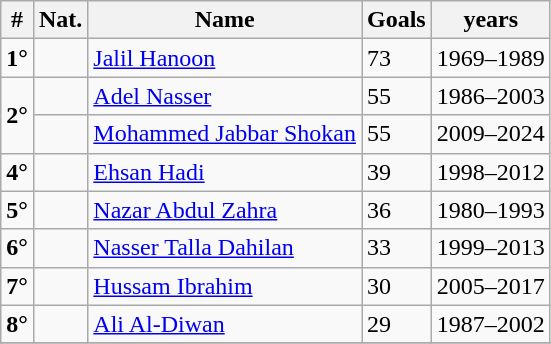<table class="wikitable sortable" style="text-align: left;">
<tr>
<th class="unsortable">#</th>
<th class="unsortable">Nat.</th>
<th>Name</th>
<th>Goals</th>
<th>years</th>
</tr>
<tr>
<td><strong>1°</strong></td>
<td></td>
<td align="left"><a href='#'>Jalil Hanoon</a></td>
<td>73</td>
<td>1969–1989</td>
</tr>
<tr>
<td rowspan="2"><strong>2°</strong></td>
<td></td>
<td align="left"><a href='#'>Adel Nasser</a></td>
<td>55</td>
<td>1986–2003</td>
</tr>
<tr>
<td></td>
<td><a href='#'>Mohammed Jabbar Shokan</a></td>
<td>55</td>
<td>2009–2024</td>
</tr>
<tr>
<td><strong>4°</strong></td>
<td></td>
<td align="left"><a href='#'>Ehsan Hadi</a></td>
<td>39</td>
<td>1998–2012</td>
</tr>
<tr>
<td><strong>5°</strong></td>
<td></td>
<td align="left"><a href='#'>Nazar Abdul Zahra</a></td>
<td>36</td>
<td>1980–1993</td>
</tr>
<tr>
<td><strong>6°</strong></td>
<td></td>
<td align="left"><a href='#'>Nasser Talla Dahilan</a></td>
<td>33</td>
<td>1999–2013</td>
</tr>
<tr>
<td><strong>7°</strong></td>
<td></td>
<td align="left"><a href='#'>Hussam Ibrahim</a></td>
<td>30</td>
<td>2005–2017</td>
</tr>
<tr>
<td><strong>8°</strong></td>
<td></td>
<td align="left"><a href='#'>Ali Al-Diwan</a></td>
<td>29</td>
<td>1987–2002</td>
</tr>
<tr>
</tr>
</table>
